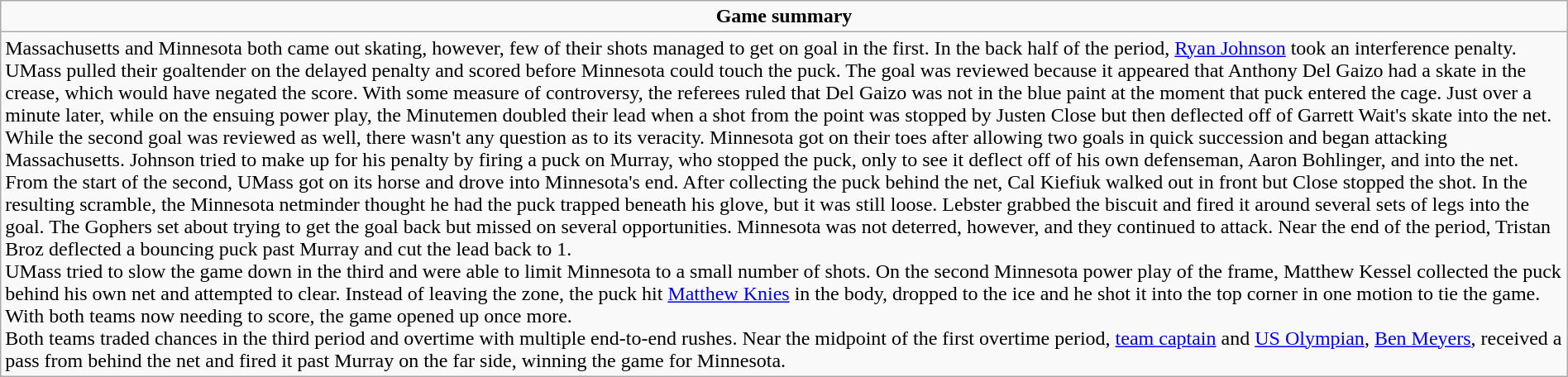<table role="presentation" class="wikitable mw-collapsible autocollapse" width=100%>
<tr>
<td align=center><strong>Game summary</strong></td>
</tr>
<tr>
<td>Massachusetts and Minnesota both came out skating, however, few of their shots managed to get on goal in the first. In the back half of the period, <a href='#'>Ryan Johnson</a> took an interference penalty. UMass pulled their goaltender on the delayed penalty and scored before Minnesota could touch the puck. The goal was reviewed because it appeared that Anthony Del Gaizo had a skate in the crease, which would have negated the score. With some measure of controversy, the referees ruled that Del Gaizo was not in the blue paint at the moment that puck entered the cage. Just over a minute later, while on the ensuing power play, the Minutemen doubled their lead when a shot from the point was stopped by Justen Close but then deflected off of Garrett Wait's skate into the net. While the second goal was reviewed as well, there wasn't any question as to its veracity. Minnesota  got on their toes after allowing two goals in quick succession and began attacking Massachusetts. Johnson tried to make up for his penalty by firing a puck on Murray, who stopped the puck, only to see it deflect off of his own defenseman, Aaron Bohlinger, and into the net.<br>From the start of the second, UMass got on its horse and drove into Minnesota's end. After collecting the puck behind the net, Cal Kiefiuk walked out in front but Close stopped the shot. In the resulting scramble, the Minnesota netminder thought he had the puck trapped beneath his glove, but it was still loose. Lebster grabbed the biscuit and fired it around several sets of legs into the goal. The Gophers set about trying to get the goal back but missed on several opportunities. Minnesota was not deterred, however, and they continued to attack. Near the end of the period, Tristan Broz deflected a bouncing puck past Murray and cut the lead back to 1.<br>UMass tried to slow the game down in the third and were able to limit Minnesota to a small number of shots. On the second Minnesota power play of the frame, Matthew Kessel collected the puck behind his own net and attempted to clear. Instead of leaving the zone, the puck hit <a href='#'>Matthew Knies</a> in the body, dropped to the ice and he shot it into the top corner in one motion to tie the game. With both teams now needing to score, the game opened up once more.<br>Both teams traded chances in the third period and overtime with multiple end-to-end rushes. Near the midpoint of the first overtime period, <a href='#'>team captain</a> and <a href='#'>US Olympian</a>, <a href='#'>Ben Meyers</a>, received a pass from behind the net and fired it past Murray on the far side, winning the game for Minnesota.</td>
</tr>
</table>
